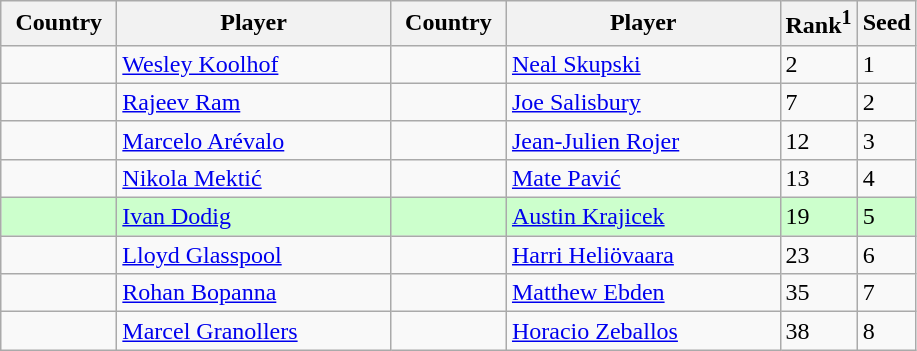<table class="sortable wikitable">
<tr>
<th width="70">Country</th>
<th width="175">Player</th>
<th width="70">Country</th>
<th width="175">Player</th>
<th>Rank<sup>1</sup></th>
<th>Seed</th>
</tr>
<tr>
<td></td>
<td><a href='#'>Wesley Koolhof</a></td>
<td></td>
<td><a href='#'>Neal Skupski</a></td>
<td>2</td>
<td>1</td>
</tr>
<tr>
<td></td>
<td><a href='#'>Rajeev Ram</a></td>
<td></td>
<td><a href='#'>Joe Salisbury</a></td>
<td>7</td>
<td>2</td>
</tr>
<tr>
<td></td>
<td><a href='#'>Marcelo Arévalo</a></td>
<td></td>
<td><a href='#'>Jean-Julien Rojer</a></td>
<td>12</td>
<td>3</td>
</tr>
<tr>
<td></td>
<td><a href='#'>Nikola Mektić</a></td>
<td></td>
<td><a href='#'>Mate Pavić</a></td>
<td>13</td>
<td>4</td>
</tr>
<tr bgcolor=#cfc>
<td></td>
<td><a href='#'>Ivan Dodig</a></td>
<td></td>
<td><a href='#'>Austin Krajicek</a></td>
<td>19</td>
<td>5</td>
</tr>
<tr>
<td></td>
<td><a href='#'>Lloyd Glasspool</a></td>
<td></td>
<td><a href='#'>Harri Heliövaara</a></td>
<td>23</td>
<td>6</td>
</tr>
<tr>
<td></td>
<td><a href='#'>Rohan Bopanna</a></td>
<td></td>
<td><a href='#'>Matthew Ebden</a></td>
<td>35</td>
<td>7</td>
</tr>
<tr>
<td></td>
<td><a href='#'>Marcel Granollers</a></td>
<td></td>
<td><a href='#'>Horacio Zeballos</a></td>
<td>38</td>
<td>8</td>
</tr>
</table>
